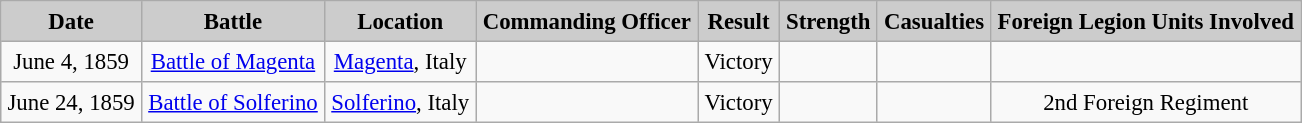<table class="sorttable" border="1" cellpadding="4" cellspacing="1" style="margin: 1em 1em 1em 0; background: #f9f9f9; border: 1px #aaa solid; text-align:center; border-collapse: collapse; font-size: 95%;">
<tr style="background:#cccccc">
<td><strong>Date</strong></td>
<td><strong>Battle</strong></td>
<td><strong>Location</strong></td>
<td><strong>Commanding Officer</strong></td>
<td><strong>Result</strong></td>
<td><strong>Strength</strong></td>
<td><strong>Casualties</strong></td>
<td><strong>Foreign Legion Units Involved</strong></td>
</tr>
<tr>
<td>June 4, 1859</td>
<td><a href='#'>Battle of Magenta</a></td>
<td><a href='#'>Magenta</a>, Italy</td>
<td></td>
<td>Victory</td>
<td></td>
<td></td>
<td></td>
</tr>
<tr>
<td>June 24, 1859</td>
<td><a href='#'>Battle of Solferino</a></td>
<td><a href='#'>Solferino</a>, Italy</td>
<td></td>
<td>Victory</td>
<td></td>
<td></td>
<td>2nd Foreign Regiment</td>
</tr>
</table>
